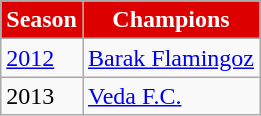<table class="wikitable sortable" style="text-align: left;">
<tr>
<th style="background:#d00;color: white">Season</th>
<th style="background:#d00;color: white">Champions</th>
</tr>
<tr>
<td><a href='#'>2012</a></td>
<td><a href='#'>Barak Flamingoz</a></td>
</tr>
<tr>
<td>2013</td>
<td><a href='#'>Veda F.C.</a></td>
</tr>
</table>
